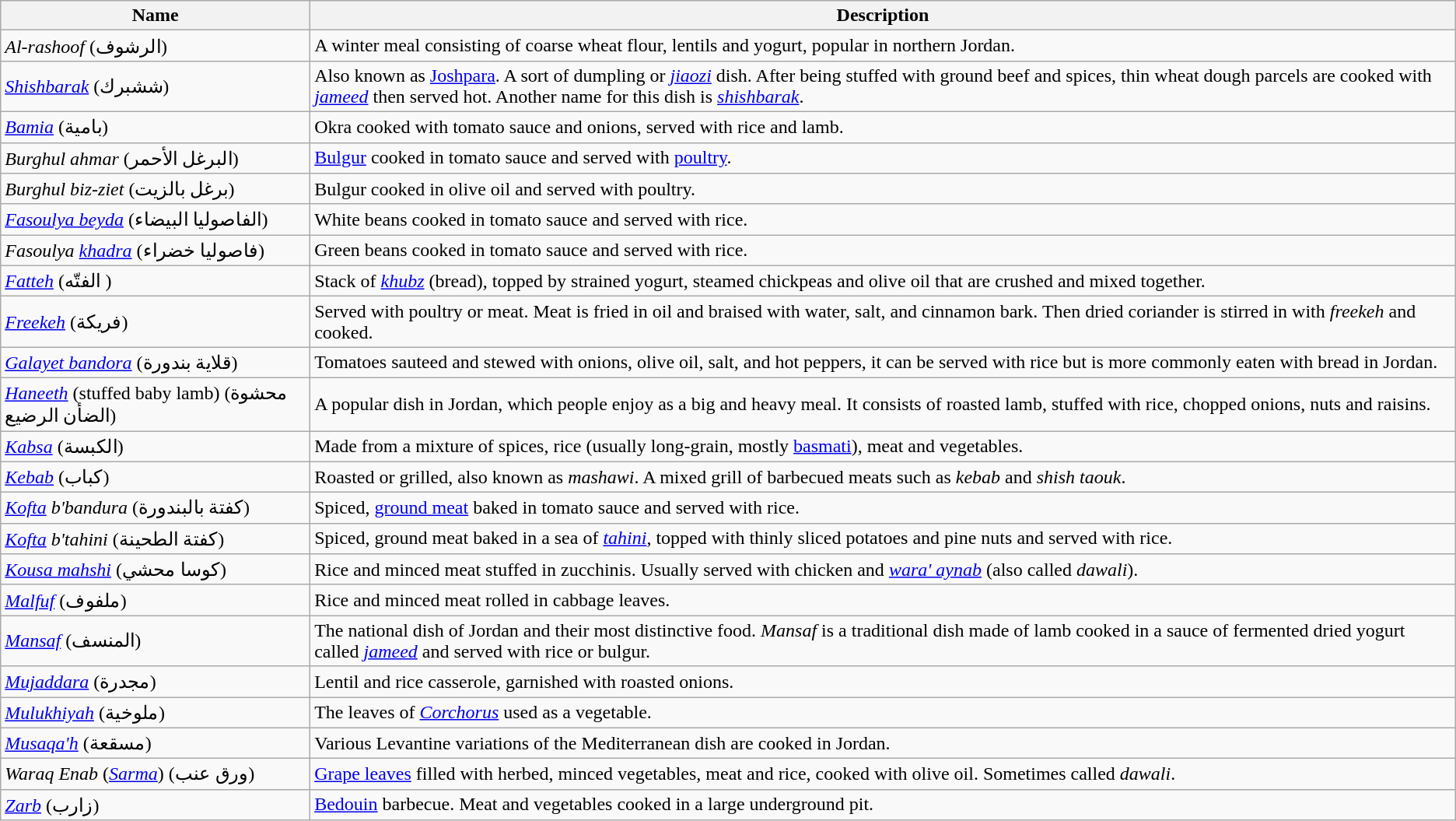<table class="wikitable">
<tr>
<th>Name</th>
<th>Description</th>
</tr>
<tr>
<td><em>Al-rashoof</em> (الرشوف)</td>
<td>A winter meal consisting of coarse wheat flour, lentils and yogurt, popular in northern Jordan.</td>
</tr>
<tr>
<td><em><a href='#'>Shishbarak</a></em> (ششبرك)</td>
<td>Also known as <a href='#'>Joshpara</a>. A sort of dumpling or <em><a href='#'>jiaozi</a></em> dish. After being stuffed with ground beef and spices, thin wheat dough parcels are cooked with <em><a href='#'>jameed</a></em> then served hot. Another name for this dish is <em><a href='#'>shishbarak</a></em>.</td>
</tr>
<tr>
<td><em><a href='#'>Bamia</a></em> (بامية)</td>
<td>Okra cooked with tomato sauce and onions, served with rice and lamb.</td>
</tr>
<tr>
<td><em>Burghul ahmar</em> (البرغل الأحمر)</td>
<td><a href='#'>Bulgur</a> cooked in tomato sauce and served with <a href='#'>poultry</a>.</td>
</tr>
<tr>
<td><em>Burghul biz-ziet</em> (برغل بالزيت)</td>
<td>Bulgur cooked in olive oil and served with poultry.</td>
</tr>
<tr>
<td><em><a href='#'>Fasoulya beyda</a></em> (الفاصوليا البيضاء)</td>
<td>White beans cooked in tomato sauce and served with rice.</td>
</tr>
<tr>
<td><em>Fasoulya <a href='#'>khadra</a></em> (فاصوليا خضراء)</td>
<td>Green beans cooked in tomato sauce and served with rice.</td>
</tr>
<tr>
<td><em><a href='#'>Fatteh</a></em> (الفتّه )</td>
<td>Stack of <em><a href='#'>khubz</a></em> (bread), topped by strained yogurt, steamed chickpeas and olive oil that are crushed and mixed together.</td>
</tr>
<tr>
<td><em><a href='#'>Freekeh</a></em> (فريكة)</td>
<td>Served with poultry or meat. Meat is fried in oil and braised with water, salt, and cinnamon bark. Then dried coriander is stirred in with <em>freekeh</em> and cooked.</td>
</tr>
<tr>
<td><em><a href='#'>Galayet bandora</a></em> (قلاية بندورة)</td>
<td>Tomatoes sauteed and stewed with onions, olive oil, salt, and hot peppers, it can be served with rice but is more commonly eaten with bread in Jordan.</td>
</tr>
<tr>
<td><em><a href='#'>Haneeth</a></em> (stuffed baby lamb) (محشوة الضأن الرضيع)</td>
<td>A popular dish in Jordan, which people enjoy as a big and heavy meal. It consists of roasted lamb, stuffed with rice, chopped onions, nuts and raisins.</td>
</tr>
<tr>
<td><em><a href='#'>Kabsa</a></em> (الكبسة)</td>
<td>Made from a mixture of spices, rice (usually long-grain, mostly <a href='#'>basmati</a>), meat and vegetables.</td>
</tr>
<tr>
<td><em><a href='#'>Kebab</a></em> (كباب)</td>
<td>Roasted or grilled, also known as <em>mashawi</em>. A mixed grill of barbecued meats such as <em>kebab</em> and <em>shish taouk</em>.</td>
</tr>
<tr>
<td><em><a href='#'>Kofta</a> b'bandura</em> (كفتة بالبندورة)</td>
<td>Spiced, <a href='#'>ground meat</a> baked in tomato sauce and served with rice.</td>
</tr>
<tr>
<td><em><a href='#'>Kofta</a> b'tahini</em> (كفتة الطحينة)</td>
<td>Spiced, ground meat baked in a sea of <em><a href='#'>tahini</a></em>, topped with thinly sliced potatoes and pine nuts and served with rice.</td>
</tr>
<tr>
<td><em><a href='#'>Kousa mahshi</a></em> (كوسا محشي)</td>
<td>Rice and minced meat stuffed in zucchinis. Usually served with chicken and <em><a href='#'>wara' aynab</a></em> (also called <em>dawali</em>).</td>
</tr>
<tr>
<td><em><a href='#'>Malfuf</a></em> (ملفوف)</td>
<td>Rice and minced meat rolled in cabbage leaves.</td>
</tr>
<tr>
<td><em><a href='#'>Mansaf</a></em> (المنسف)</td>
<td>The national dish of Jordan and their most distinctive food. <em>Mansaf</em> is a traditional dish made of lamb cooked in a sauce of fermented dried yogurt called <em><a href='#'>jameed</a></em> and served with rice or bulgur.</td>
</tr>
<tr>
<td><em><a href='#'>Mujaddara</a></em> (مجدرة)</td>
<td>Lentil and rice casserole, garnished with roasted onions.</td>
</tr>
<tr>
<td><em><a href='#'>Mulukhiyah</a></em> (ملوخية)</td>
<td>The leaves of <em><a href='#'>Corchorus</a></em> used as a vegetable.</td>
</tr>
<tr>
<td><em><a href='#'>Musaqa'h</a></em> (مسقعة)</td>
<td>Various Levantine variations of the Mediterranean dish are cooked in Jordan.</td>
</tr>
<tr>
<td><em>Waraq Enab</em> (<em><a href='#'>Sarma</a></em>) (ورق عنب)</td>
<td><a href='#'>Grape leaves</a> filled with herbed, minced vegetables, meat and rice, cooked with olive oil. Sometimes called <em>dawali</em>.</td>
</tr>
<tr>
<td><em><a href='#'>Zarb</a></em> (زارب)</td>
<td><a href='#'>Bedouin</a> barbecue. Meat and vegetables cooked in a large underground pit.</td>
</tr>
</table>
